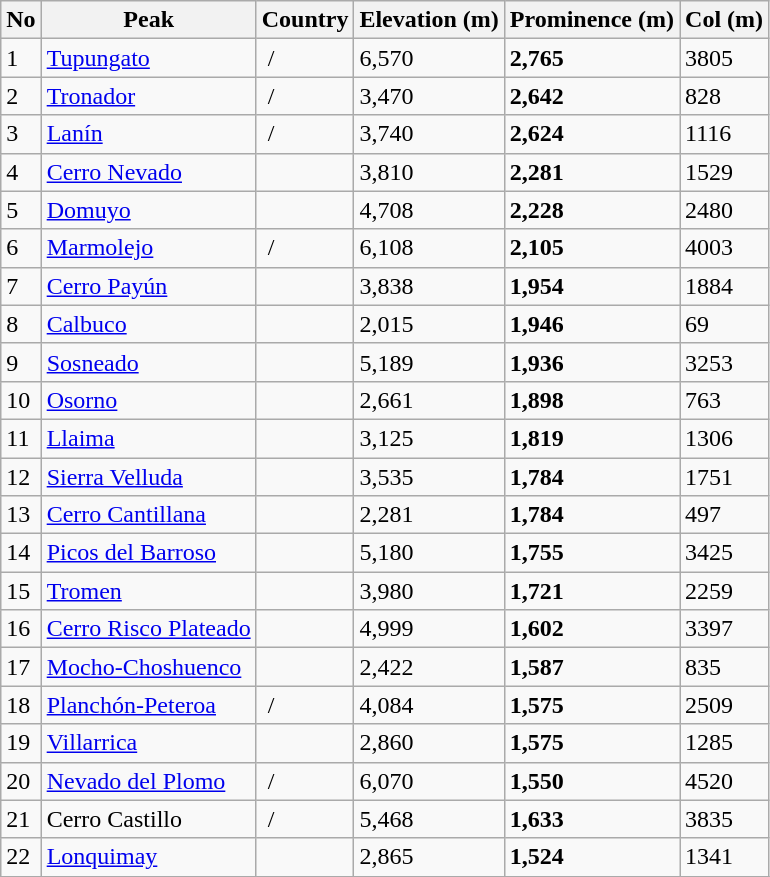<table class="wikitable sortable">
<tr>
<th>No</th>
<th>Peak</th>
<th>Country</th>
<th>Elevation (m)</th>
<th>Prominence (m)</th>
<th>Col (m)</th>
</tr>
<tr>
<td>1</td>
<td><a href='#'>Tupungato</a></td>
<td> / </td>
<td>6,570</td>
<td><strong>2,765</strong></td>
<td>3805</td>
</tr>
<tr>
<td>2</td>
<td><a href='#'>Tronador</a></td>
<td> / </td>
<td>3,470</td>
<td><strong>2,642</strong></td>
<td>828</td>
</tr>
<tr>
<td>3</td>
<td><a href='#'>Lanín</a></td>
<td> / </td>
<td>3,740</td>
<td><strong>2,624</strong></td>
<td>1116</td>
</tr>
<tr>
<td>4</td>
<td><a href='#'>Cerro Nevado</a></td>
<td></td>
<td>3,810</td>
<td><strong>2,281</strong></td>
<td>1529</td>
</tr>
<tr>
<td>5</td>
<td><a href='#'>Domuyo</a></td>
<td></td>
<td>4,708</td>
<td><strong>2,228</strong></td>
<td>2480</td>
</tr>
<tr>
<td>6</td>
<td><a href='#'>Marmolejo</a></td>
<td> / </td>
<td>6,108</td>
<td><strong>2,105</strong></td>
<td>4003</td>
</tr>
<tr>
<td>7</td>
<td><a href='#'>Cerro Payún</a></td>
<td></td>
<td>3,838</td>
<td><strong>1,954</strong></td>
<td>1884</td>
</tr>
<tr>
<td>8</td>
<td><a href='#'>Calbuco</a></td>
<td></td>
<td>2,015</td>
<td><strong>1,946</strong></td>
<td>69</td>
</tr>
<tr>
<td>9</td>
<td><a href='#'>Sosneado</a></td>
<td></td>
<td>5,189</td>
<td><strong>1,936</strong></td>
<td>3253</td>
</tr>
<tr>
<td>10</td>
<td><a href='#'>Osorno</a></td>
<td></td>
<td>2,661</td>
<td><strong>1,898</strong></td>
<td>763</td>
</tr>
<tr>
<td>11</td>
<td><a href='#'>Llaima</a></td>
<td></td>
<td>3,125</td>
<td><strong>1,819</strong></td>
<td>1306</td>
</tr>
<tr>
<td>12</td>
<td><a href='#'>Sierra Velluda</a></td>
<td></td>
<td>3,535</td>
<td><strong>1,784</strong></td>
<td>1751</td>
</tr>
<tr>
<td>13</td>
<td><a href='#'>Cerro Cantillana</a></td>
<td></td>
<td>2,281</td>
<td><strong>1,784</strong></td>
<td>497</td>
</tr>
<tr>
<td>14</td>
<td><a href='#'>Picos del Barroso</a></td>
<td></td>
<td>5,180</td>
<td><strong>1,755</strong></td>
<td>3425</td>
</tr>
<tr>
<td>15</td>
<td><a href='#'>Tromen</a></td>
<td></td>
<td>3,980</td>
<td><strong>1,721</strong></td>
<td>2259</td>
</tr>
<tr>
<td>16</td>
<td><a href='#'>Cerro Risco Plateado</a></td>
<td></td>
<td>4,999</td>
<td><strong>1,602</strong></td>
<td>3397</td>
</tr>
<tr>
<td>17</td>
<td><a href='#'>Mocho-Choshuenco</a></td>
<td></td>
<td>2,422</td>
<td><strong>1,587</strong></td>
<td>835</td>
</tr>
<tr>
<td>18</td>
<td><a href='#'>Planchón-Peteroa</a></td>
<td> / </td>
<td>4,084</td>
<td><strong>1,575</strong></td>
<td>2509</td>
</tr>
<tr>
<td>19</td>
<td><a href='#'>Villarrica</a></td>
<td></td>
<td>2,860</td>
<td><strong>1,575</strong></td>
<td>1285</td>
</tr>
<tr>
<td>20</td>
<td><a href='#'>Nevado del Plomo</a></td>
<td> / </td>
<td>6,070</td>
<td><strong>1,550</strong></td>
<td>4520</td>
</tr>
<tr>
<td>21</td>
<td>Cerro Castillo</td>
<td> / </td>
<td>5,468</td>
<td><strong>1,633</strong></td>
<td>3835</td>
</tr>
<tr>
<td>22</td>
<td><a href='#'>Lonquimay</a></td>
<td></td>
<td>2,865</td>
<td><strong>1,524</strong></td>
<td>1341</td>
</tr>
<tr>
</tr>
</table>
